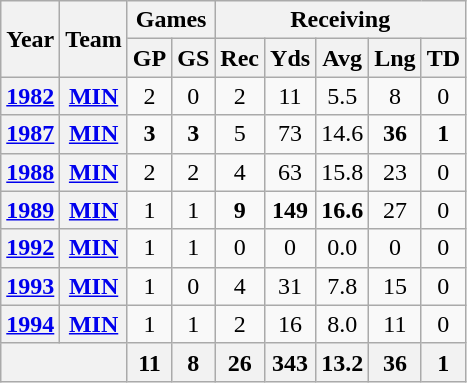<table class="wikitable" style="text-align:center">
<tr>
<th rowspan="2">Year</th>
<th rowspan="2">Team</th>
<th colspan="2">Games</th>
<th colspan="5">Receiving</th>
</tr>
<tr>
<th>GP</th>
<th>GS</th>
<th>Rec</th>
<th>Yds</th>
<th>Avg</th>
<th>Lng</th>
<th>TD</th>
</tr>
<tr>
<th><a href='#'>1982</a></th>
<th><a href='#'>MIN</a></th>
<td>2</td>
<td>0</td>
<td>2</td>
<td>11</td>
<td>5.5</td>
<td>8</td>
<td>0</td>
</tr>
<tr>
<th><a href='#'>1987</a></th>
<th><a href='#'>MIN</a></th>
<td><strong>3</strong></td>
<td><strong>3</strong></td>
<td>5</td>
<td>73</td>
<td>14.6</td>
<td><strong>36</strong></td>
<td><strong>1</strong></td>
</tr>
<tr>
<th><a href='#'>1988</a></th>
<th><a href='#'>MIN</a></th>
<td>2</td>
<td>2</td>
<td>4</td>
<td>63</td>
<td>15.8</td>
<td>23</td>
<td>0</td>
</tr>
<tr>
<th><a href='#'>1989</a></th>
<th><a href='#'>MIN</a></th>
<td>1</td>
<td>1</td>
<td><strong>9</strong></td>
<td><strong>149</strong></td>
<td><strong>16.6</strong></td>
<td>27</td>
<td>0</td>
</tr>
<tr>
<th><a href='#'>1992</a></th>
<th><a href='#'>MIN</a></th>
<td>1</td>
<td>1</td>
<td>0</td>
<td>0</td>
<td>0.0</td>
<td>0</td>
<td>0</td>
</tr>
<tr>
<th><a href='#'>1993</a></th>
<th><a href='#'>MIN</a></th>
<td>1</td>
<td>0</td>
<td>4</td>
<td>31</td>
<td>7.8</td>
<td>15</td>
<td>0</td>
</tr>
<tr>
<th><a href='#'>1994</a></th>
<th><a href='#'>MIN</a></th>
<td>1</td>
<td>1</td>
<td>2</td>
<td>16</td>
<td>8.0</td>
<td>11</td>
<td>0</td>
</tr>
<tr>
<th colspan="2"></th>
<th>11</th>
<th>8</th>
<th>26</th>
<th>343</th>
<th>13.2</th>
<th>36</th>
<th>1</th>
</tr>
</table>
